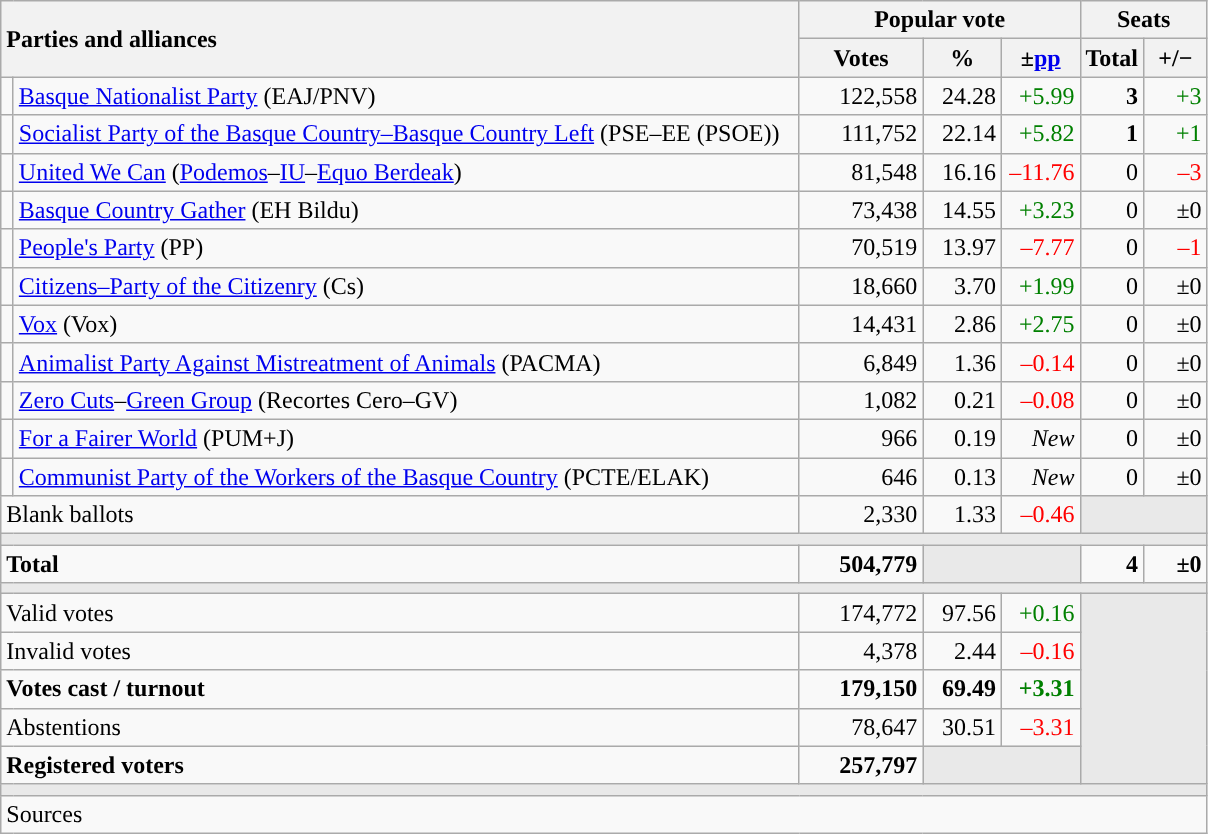<table class="wikitable" style="text-align:right;">
<tr>
<th style="text-align:left;" rowspan="2" colspan="2" width="525">Parties and alliances</th>
<th colspan="3">Popular vote</th>
<th colspan="2">Seats</th>
</tr>
<tr>
<th width="75">Votes</th>
<th width="45">%</th>
<th width="45">±<a href='#'>pp</a></th>
<th width="35">Total</th>
<th width="35">+/−</th>
</tr>
<tr>
<td width="1" style="color:inherit;background:"></td>
<td align="left"><a href='#'>Basque Nationalist Party</a> (EAJ/PNV)</td>
<td>122,558</td>
<td>24.28</td>
<td style="color:green;">+5.99</td>
<td><strong>3</strong></td>
<td style="color:green;">+3</td>
</tr>
<tr>
<td style="color:inherit;background:"></td>
<td align="left"><a href='#'>Socialist Party of the Basque Country–Basque Country Left</a> (PSE–EE (PSOE))</td>
<td>111,752</td>
<td>22.14</td>
<td style="color:green;">+5.82</td>
<td><strong>1</strong></td>
<td style="color:green;">+1</td>
</tr>
<tr>
<td style="color:inherit;background:"></td>
<td align="left"><a href='#'>United We Can</a> (<a href='#'>Podemos</a>–<a href='#'>IU</a>–<a href='#'>Equo Berdeak</a>)</td>
<td>81,548</td>
<td>16.16</td>
<td style="color:red;">–11.76</td>
<td>0</td>
<td style="color:red;">–3</td>
</tr>
<tr>
<td style="color:inherit;background:"></td>
<td align="left"><a href='#'>Basque Country Gather</a> (EH Bildu)</td>
<td>73,438</td>
<td>14.55</td>
<td style="color:green;">+3.23</td>
<td>0</td>
<td>±0</td>
</tr>
<tr>
<td style="color:inherit;background:"></td>
<td align="left"><a href='#'>People's Party</a> (PP)</td>
<td>70,519</td>
<td>13.97</td>
<td style="color:red;">–7.77</td>
<td>0</td>
<td style="color:red;">–1</td>
</tr>
<tr>
<td style="color:inherit;background:"></td>
<td align="left"><a href='#'>Citizens–Party of the Citizenry</a> (Cs)</td>
<td>18,660</td>
<td>3.70</td>
<td style="color:green;">+1.99</td>
<td>0</td>
<td>±0</td>
</tr>
<tr>
<td style="color:inherit;background:"></td>
<td align="left"><a href='#'>Vox</a> (Vox)</td>
<td>14,431</td>
<td>2.86</td>
<td style="color:green;">+2.75</td>
<td>0</td>
<td>±0</td>
</tr>
<tr>
<td style="color:inherit;background:"></td>
<td align="left"><a href='#'>Animalist Party Against Mistreatment of Animals</a> (PACMA)</td>
<td>6,849</td>
<td>1.36</td>
<td style="color:red;">–0.14</td>
<td>0</td>
<td>±0</td>
</tr>
<tr>
<td style="color:inherit;background:"></td>
<td align="left"><a href='#'>Zero Cuts</a>–<a href='#'>Green Group</a> (Recortes Cero–GV)</td>
<td>1,082</td>
<td>0.21</td>
<td style="color:red;">–0.08</td>
<td>0</td>
<td>±0</td>
</tr>
<tr>
<td style="color:inherit;background:"></td>
<td align="left"><a href='#'>For a Fairer World</a> (PUM+J)</td>
<td>966</td>
<td>0.19</td>
<td><em>New</em></td>
<td>0</td>
<td>±0</td>
</tr>
<tr>
<td style="color:inherit;background:"></td>
<td align="left"><a href='#'>Communist Party of the Workers of the Basque Country</a> (PCTE/ELAK)</td>
<td>646</td>
<td>0.13</td>
<td><em>New</em></td>
<td>0</td>
<td>±0</td>
</tr>
<tr>
<td align="left" colspan="2">Blank ballots</td>
<td>2,330</td>
<td>1.33</td>
<td style="color:red;">–0.46</td>
<td bgcolor="#E9E9E9" colspan="2"></td>
</tr>
<tr>
<td colspan="7" bgcolor="#E9E9E9"></td>
</tr>
<tr style="font-weight:bold;">
<td align="left" colspan="2">Total</td>
<td>504,779</td>
<td bgcolor="#E9E9E9" colspan="2"></td>
<td>4</td>
<td>±0</td>
</tr>
<tr>
<td colspan="7" bgcolor="#E9E9E9"></td>
</tr>
<tr>
<td align="left" colspan="2">Valid votes</td>
<td>174,772</td>
<td>97.56</td>
<td style="color:green;">+0.16</td>
<td bgcolor="#E9E9E9" colspan="2" rowspan="5"></td>
</tr>
<tr>
<td align="left" colspan="2">Invalid votes</td>
<td>4,378</td>
<td>2.44</td>
<td style="color:red;">–0.16</td>
</tr>
<tr style="font-weight:bold;">
<td align="left" colspan="2">Votes cast / turnout</td>
<td>179,150</td>
<td>69.49</td>
<td style="color:green;">+3.31</td>
</tr>
<tr>
<td align="left" colspan="2">Abstentions</td>
<td>78,647</td>
<td>30.51</td>
<td style="color:red;">–3.31</td>
</tr>
<tr style="font-weight:bold;">
<td align="left" colspan="2">Registered voters</td>
<td>257,797</td>
<td bgcolor="#E9E9E9" colspan="2"></td>
</tr>
<tr>
<td colspan="7" bgcolor="#E9E9E9"></td>
</tr>
<tr>
<td align="left" colspan="7">Sources</td>
</tr>
</table>
